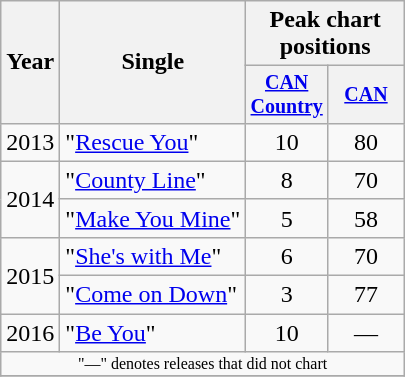<table class="wikitable" style="text-align:center;">
<tr>
<th rowspan="2">Year</th>
<th rowspan="2">Single</th>
<th colspan="2">Peak chart<br>positions</th>
</tr>
<tr style="font-size:smaller;">
<th width="45"><a href='#'>CAN Country</a><br></th>
<th width="45"><a href='#'>CAN</a><br></th>
</tr>
<tr>
<td>2013</td>
<td align="left">"<a href='#'>Rescue You</a>"</td>
<td>10</td>
<td>80</td>
</tr>
<tr>
<td rowspan="2">2014</td>
<td align="left">"<a href='#'>County Line</a>"</td>
<td>8</td>
<td>70</td>
</tr>
<tr>
<td align="left">"<a href='#'>Make You Mine</a>"</td>
<td>5</td>
<td>58</td>
</tr>
<tr>
<td rowspan="2">2015</td>
<td align="left">"<a href='#'>She's with Me</a>"</td>
<td>6</td>
<td>70</td>
</tr>
<tr>
<td align="left">"<a href='#'>Come on Down</a>"</td>
<td>3</td>
<td>77</td>
</tr>
<tr>
<td>2016</td>
<td align="left">"<a href='#'>Be You</a>"</td>
<td>10</td>
<td>—</td>
</tr>
<tr>
<td colspan="4" style="font-size:8pt">"—" denotes releases that did not chart</td>
</tr>
<tr>
</tr>
</table>
